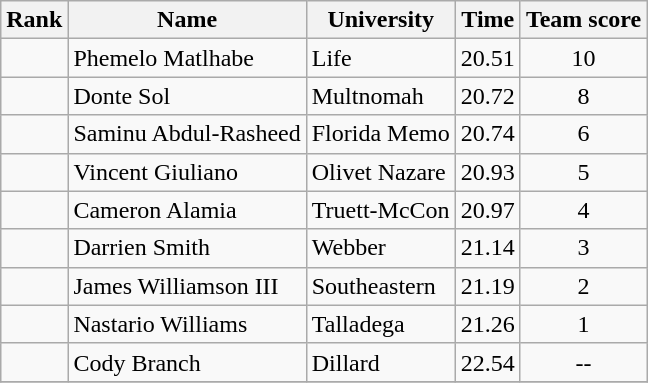<table class="wikitable sortable" style="text-align:center">
<tr>
<th>Rank</th>
<th>Name</th>
<th>University</th>
<th>Time</th>
<th>Team score</th>
</tr>
<tr>
<td></td>
<td align=left>Phemelo Matlhabe</td>
<td align="left">Life</td>
<td>20.51</td>
<td>10</td>
</tr>
<tr>
<td></td>
<td align=left>Donte Sol</td>
<td align="left">Multnomah</td>
<td>20.72</td>
<td>8</td>
</tr>
<tr>
<td></td>
<td align=left>Saminu Abdul-Rasheed</td>
<td align="left">Florida Memo</td>
<td>20.74</td>
<td>6</td>
</tr>
<tr>
<td></td>
<td align=left>Vincent Giuliano</td>
<td align="left">Olivet Nazare</td>
<td>20.93</td>
<td>5</td>
</tr>
<tr>
<td></td>
<td align=left>Cameron Alamia</td>
<td align="left">Truett-McCon</td>
<td>20.97</td>
<td>4</td>
</tr>
<tr>
<td></td>
<td align=left>Darrien Smith</td>
<td align="left">Webber</td>
<td>21.14</td>
<td>3</td>
</tr>
<tr>
<td></td>
<td align=left>James Williamson III</td>
<td align="left">Southeastern</td>
<td>21.19</td>
<td>2</td>
</tr>
<tr>
<td></td>
<td align=left>Nastario Williams</td>
<td align="left">Talladega</td>
<td>21.26</td>
<td>1</td>
</tr>
<tr>
<td></td>
<td align=left>Cody Branch</td>
<td align="left">Dillard</td>
<td>22.54</td>
<td>--</td>
</tr>
<tr>
</tr>
</table>
